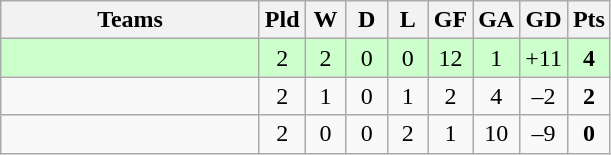<table class="wikitable" style="text-align: center;">
<tr>
<th width=165>Teams</th>
<th width=20>Pld</th>
<th width=20>W</th>
<th width=20>D</th>
<th width=20>L</th>
<th width=20>GF</th>
<th width=20>GA</th>
<th width=20>GD</th>
<th width=20>Pts</th>
</tr>
<tr align=center style="background:#ccffcc;">
<td style="text-align:left;"></td>
<td>2</td>
<td>2</td>
<td>0</td>
<td>0</td>
<td>12</td>
<td>1</td>
<td>+11</td>
<td><strong>4</strong></td>
</tr>
<tr align=center>
<td style="text-align:left;"></td>
<td>2</td>
<td>1</td>
<td>0</td>
<td>1</td>
<td>2</td>
<td>4</td>
<td>–2</td>
<td><strong>2</strong></td>
</tr>
<tr align=center>
<td style="text-align:left;"></td>
<td>2</td>
<td>0</td>
<td>0</td>
<td>2</td>
<td>1</td>
<td>10</td>
<td>–9</td>
<td><strong>0</strong></td>
</tr>
</table>
